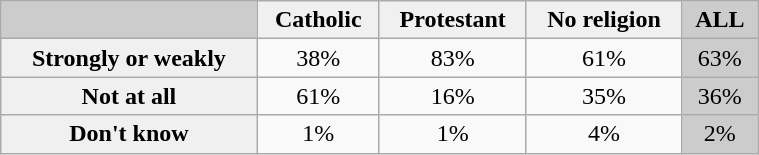<table class="wikitable" style="float:left; border-collapse:collapse; width:40%;" cellspacing="0" cellpadding="3" border="1">
<tr>
<th style="background:#ccc;"></th>
<th style="background:#f0f0f0;">Catholic</th>
<th style="background:#f0f0f0;">Protestant</th>
<th style="background:#f0f0f0;">No religion</th>
<th style="background:#ccc;">ALL</th>
</tr>
<tr>
<th style="background:#f0f0f0;">Strongly or weakly</th>
<td style="text-align:center;">38%</td>
<td style="text-align:center;">83%</td>
<td style="text-align:center;">61%</td>
<td style="text-align:center; background:#ccc;">63%</td>
</tr>
<tr>
<th style="background:#f0f0f0;">Not at all</th>
<td style="text-align:center;">61%</td>
<td style="text-align:center;">16%</td>
<td style="text-align:center;">35%</td>
<td style="text-align:center; background:#ccc;">36%</td>
</tr>
<tr>
<th style="background:#f0f0f0;">Don't know</th>
<td style="text-align:center;">1%</td>
<td style="text-align:center;">1%</td>
<td style="text-align:center;">4%</td>
<td style="text-align:center; background:#ccc;">2%</td>
</tr>
</table>
